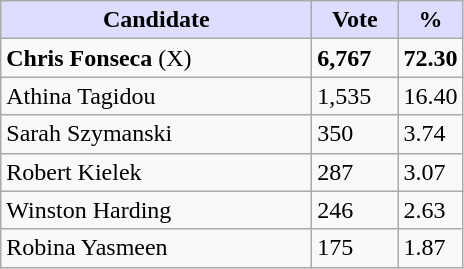<table class="wikitable">
<tr>
<th style="background:#ddf; width:200px;">Candidate</th>
<th style="background:#ddf; width:50px;">Vote</th>
<th style="background:#ddf; width:30px;">%</th>
</tr>
<tr>
<td><strong>Chris Fonseca</strong> (X)</td>
<td><strong>6,767</strong></td>
<td><strong>72.30</strong></td>
</tr>
<tr>
<td>Athina Tagidou</td>
<td>1,535</td>
<td>16.40</td>
</tr>
<tr>
<td>Sarah Szymanski</td>
<td>350</td>
<td>3.74</td>
</tr>
<tr>
<td>Robert Kielek</td>
<td>287</td>
<td>3.07</td>
</tr>
<tr>
<td>Winston Harding</td>
<td>246</td>
<td>2.63</td>
</tr>
<tr>
<td>Robina Yasmeen</td>
<td>175</td>
<td>1.87</td>
</tr>
</table>
